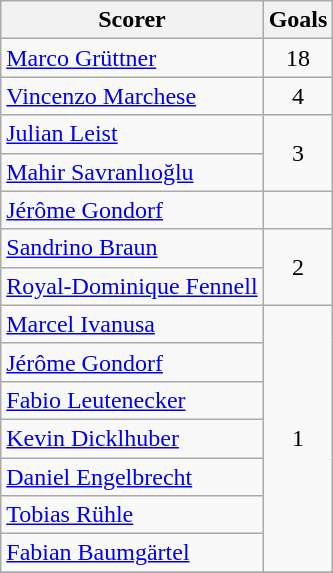<table class="wikitable">
<tr>
<th>Scorer</th>
<th>Goals</th>
</tr>
<tr>
<td> <a href='#'>Marco Grüttner</a></td>
<td align=center>18</td>
</tr>
<tr>
<td> <a href='#'>Vincenzo Marchese</a></td>
<td align=center>4</td>
</tr>
<tr>
<td> <a href='#'>Julian Leist</a></td>
<td rowspan="2" align=center>3</td>
</tr>
<tr>
<td> <a href='#'>Mahir Savranlıoğlu</a></td>
</tr>
<tr>
<td> <a href='#'>Jérôme Gondorf</a></td>
</tr>
<tr>
<td> <a href='#'>Sandrino Braun</a></td>
<td rowspan="2" align=center>2</td>
</tr>
<tr>
<td> <a href='#'>Royal-Dominique Fennell</a></td>
</tr>
<tr>
<td> <a href='#'>Marcel Ivanusa</a></td>
<td rowspan="7" align=center>1</td>
</tr>
<tr>
<td> <a href='#'>Jérôme Gondorf</a></td>
</tr>
<tr>
<td> <a href='#'>Fabio Leutenecker</a></td>
</tr>
<tr>
<td> <a href='#'>Kevin Dicklhuber</a></td>
</tr>
<tr>
<td> <a href='#'>Daniel Engelbrecht</a></td>
</tr>
<tr>
<td> <a href='#'>Tobias Rühle</a></td>
</tr>
<tr>
<td> <a href='#'>Fabian Baumgärtel</a></td>
</tr>
<tr>
</tr>
</table>
